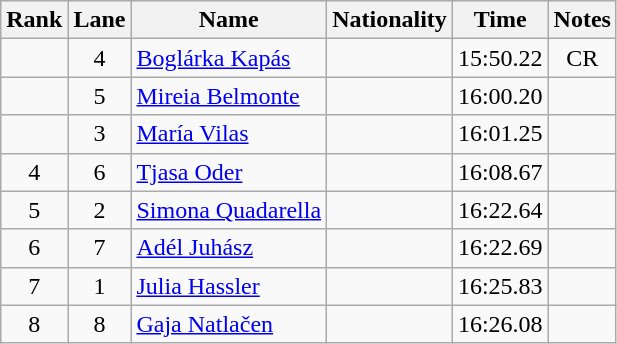<table class="wikitable sortable" style="text-align:center">
<tr>
<th>Rank</th>
<th>Lane</th>
<th>Name</th>
<th>Nationality</th>
<th>Time</th>
<th>Notes</th>
</tr>
<tr>
<td></td>
<td>4</td>
<td align=left><a href='#'>Boglárka Kapás</a></td>
<td align=left></td>
<td>15:50.22</td>
<td>CR</td>
</tr>
<tr>
<td></td>
<td>5</td>
<td align=left><a href='#'>Mireia Belmonte</a></td>
<td align=left></td>
<td>16:00.20</td>
<td></td>
</tr>
<tr>
<td></td>
<td>3</td>
<td align=left><a href='#'>María Vilas</a></td>
<td align=left></td>
<td>16:01.25</td>
<td></td>
</tr>
<tr>
<td>4</td>
<td>6</td>
<td align=left><a href='#'>Tjasa Oder</a></td>
<td align=left></td>
<td>16:08.67</td>
<td></td>
</tr>
<tr>
<td>5</td>
<td>2</td>
<td align=left><a href='#'>Simona Quadarella</a></td>
<td align=left></td>
<td>16:22.64</td>
<td></td>
</tr>
<tr>
<td>6</td>
<td>7</td>
<td align=left><a href='#'>Adél Juhász</a></td>
<td align=left></td>
<td>16:22.69</td>
<td></td>
</tr>
<tr>
<td>7</td>
<td>1</td>
<td align=left><a href='#'>Julia Hassler</a></td>
<td align=left></td>
<td>16:25.83</td>
<td></td>
</tr>
<tr>
<td>8</td>
<td>8</td>
<td align=left><a href='#'>Gaja Natlačen</a></td>
<td align=left></td>
<td>16:26.08</td>
<td></td>
</tr>
</table>
